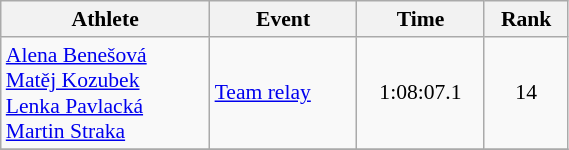<table class="wikitable" style="text-align:center; font-size:90%; width:30%;">
<tr>
<th>Athlete</th>
<th>Event</th>
<th>Time</th>
<th>Rank</th>
</tr>
<tr>
<td align="left"><a href='#'>Alena Benešová</a><br> <a href='#'>Matěj Kozubek</a><br><a href='#'>Lenka Pavlacká</a><br><a href='#'>Martin Straka</a></td>
<td align="left"><a href='#'>Team relay</a></td>
<td>1:08:07.1</td>
<td>14</td>
</tr>
<tr>
</tr>
</table>
